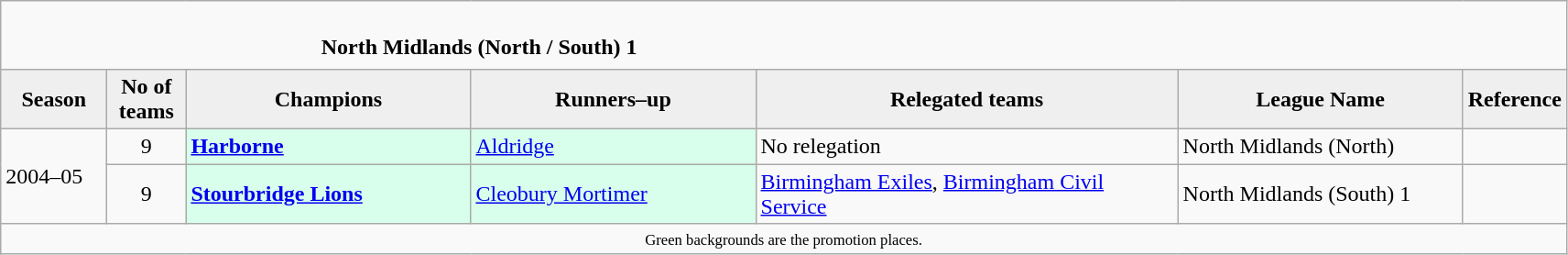<table class="wikitable" style="text-align: left;">
<tr>
<td colspan="11" cellpadding="0" cellspacing="0"><br><table border="0" style="width:100%;" cellpadding="0" cellspacing="0">
<tr>
<td style="width:20%; border:0;"></td>
<td style="border:0;"><strong>North Midlands (North / South) 1</strong></td>
<td style="width:20%; border:0;"></td>
</tr>
</table>
</td>
</tr>
<tr>
<th style="background:#efefef; width:70px;">Season</th>
<th style="background:#efefef; width:50px;">No of teams</th>
<th style="background:#efefef; width:200px;">Champions</th>
<th style="background:#efefef; width:200px;">Runners–up</th>
<th style="background:#efefef; width:300px;">Relegated teams</th>
<th style="background:#efefef; width:200px;">League Name</th>
<th style="background:#efefef; width:50px;">Reference</th>
</tr>
<tr align=left>
<td rowspan=2>2004–05</td>
<td style="text-align: center;">9</td>
<td style="background:#d8ffeb;"><strong><a href='#'>Harborne</a></strong></td>
<td style="background:#d8ffeb;"><a href='#'>Aldridge</a></td>
<td>No relegation</td>
<td>North Midlands (North)</td>
<td></td>
</tr>
<tr ,>
<td style="text-align: center;">9</td>
<td style="background:#d8ffeb;"><strong><a href='#'>Stourbridge Lions</a></strong></td>
<td style="background:#d8ffeb;"><a href='#'>Cleobury Mortimer</a></td>
<td><a href='#'>Birmingham Exiles</a>, <a href='#'>Birmingham Civil Service</a></td>
<td>North Midlands (South) 1</td>
<td></td>
</tr>
<tr>
<td colspan="15"  style="border:0; font-size:smaller; text-align:center;"><small><span>Green backgrounds</span> are the promotion places.</small></td>
</tr>
</table>
